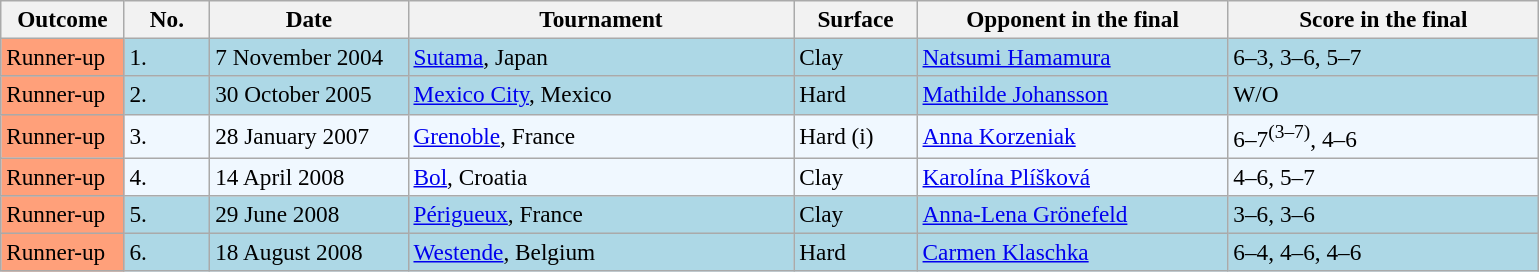<table class="sortable wikitable" style="font-size:97%;">
<tr>
<th width=75>Outcome</th>
<th width=50>No.</th>
<th width=125>Date</th>
<th width=250>Tournament</th>
<th width=75>Surface</th>
<th width=200>Opponent in the final</th>
<th width=200>Score in the final</th>
</tr>
<tr style="background:lightblue;">
<td bgcolor="FFA07A">Runner-up</td>
<td>1.</td>
<td>7 November 2004</td>
<td><a href='#'>Sutama</a>, Japan</td>
<td>Clay</td>
<td> <a href='#'>Natsumi Hamamura</a></td>
<td>6–3, 3–6, 5–7</td>
</tr>
<tr bgcolor=lightblue>
<td bgcolor="FFA07A">Runner-up</td>
<td>2.</td>
<td>30 October 2005</td>
<td><a href='#'>Mexico City</a>, Mexico</td>
<td>Hard</td>
<td> <a href='#'>Mathilde Johansson</a></td>
<td>W/O</td>
</tr>
<tr bgcolor="#f0f8ff">
<td bgcolor="FFA07A">Runner-up</td>
<td>3.</td>
<td>28 January 2007</td>
<td><a href='#'>Grenoble</a>, France</td>
<td>Hard (i)</td>
<td> <a href='#'>Anna Korzeniak</a></td>
<td>6–7<sup>(3–7)</sup>, 4–6</td>
</tr>
<tr style="background:#f0f8ff;">
<td bgcolor="FFA07A">Runner-up</td>
<td>4.</td>
<td>14 April 2008</td>
<td><a href='#'>Bol</a>, Croatia</td>
<td>Clay</td>
<td> <a href='#'>Karolína Plíšková</a></td>
<td>4–6, 5–7</td>
</tr>
<tr bgcolor=lightblue>
<td bgcolor="FFA07A">Runner-up</td>
<td>5.</td>
<td>29 June 2008</td>
<td><a href='#'>Périgueux</a>, France</td>
<td>Clay</td>
<td> <a href='#'>Anna-Lena Grönefeld</a></td>
<td>3–6, 3–6</td>
</tr>
<tr style="background:lightblue;">
<td bgcolor="FFA07A">Runner-up</td>
<td>6.</td>
<td>18 August 2008</td>
<td><a href='#'>Westende</a>, Belgium</td>
<td>Hard</td>
<td> <a href='#'>Carmen Klaschka</a></td>
<td>6–4, 4–6, 4–6</td>
</tr>
</table>
